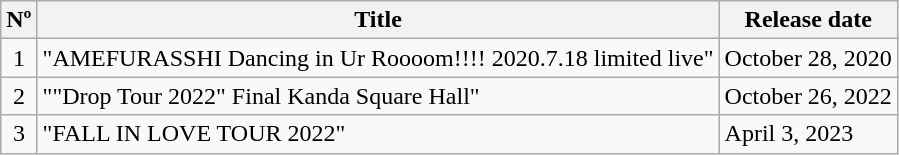<table class="wikitable">
<tr>
<th>Nº</th>
<th>Title</th>
<th>Release date</th>
</tr>
<tr>
<td align="center">1</td>
<td>"AMEFURASSHI Dancing in Ur Roooom!!!! 2020.7.18 limited live"</td>
<td>October 28, 2020</td>
</tr>
<tr>
<td align="center">2</td>
<td>""Drop Tour 2022" Final Kanda Square Hall"</td>
<td>October 26, 2022</td>
</tr>
<tr>
<td align="center">3</td>
<td>"FALL IN LOVE TOUR 2022"</td>
<td>April 3, 2023</td>
</tr>
</table>
